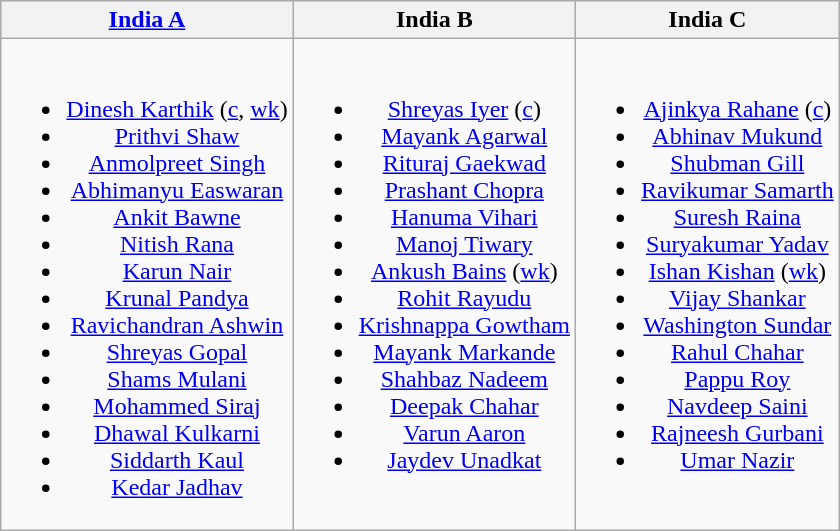<table class="wikitable" style="text-align:center; margin:auto">
<tr>
<th><a href='#'>India A</a></th>
<th>India B</th>
<th>India C</th>
</tr>
<tr style="vertical-align:top">
<td><br><ul><li><a href='#'>Dinesh Karthik</a> (<a href='#'>c</a>, <a href='#'>wk</a>)</li><li><a href='#'>Prithvi Shaw</a></li><li><a href='#'>Anmolpreet Singh</a></li><li><a href='#'>Abhimanyu Easwaran</a></li><li><a href='#'>Ankit Bawne</a></li><li><a href='#'>Nitish Rana</a></li><li><a href='#'>Karun Nair</a></li><li><a href='#'>Krunal Pandya</a></li><li><a href='#'>Ravichandran Ashwin</a></li><li><a href='#'>Shreyas Gopal</a></li><li><a href='#'>Shams Mulani</a></li><li><a href='#'>Mohammed Siraj</a></li><li><a href='#'>Dhawal Kulkarni</a></li><li><a href='#'>Siddarth Kaul</a></li><li><a href='#'>Kedar Jadhav</a></li></ul></td>
<td><br><ul><li><a href='#'>Shreyas Iyer</a> (<a href='#'>c</a>)</li><li><a href='#'>Mayank Agarwal</a></li><li><a href='#'>Rituraj Gaekwad</a></li><li><a href='#'>Prashant Chopra</a></li><li><a href='#'>Hanuma Vihari</a></li><li><a href='#'>Manoj Tiwary</a></li><li><a href='#'>Ankush Bains</a> (<a href='#'>wk</a>)</li><li><a href='#'>Rohit Rayudu</a></li><li><a href='#'>Krishnappa Gowtham</a></li><li><a href='#'>Mayank Markande</a></li><li><a href='#'>Shahbaz Nadeem</a></li><li><a href='#'>Deepak Chahar</a></li><li><a href='#'>Varun Aaron</a></li><li><a href='#'>Jaydev Unadkat</a></li></ul></td>
<td><br><ul><li><a href='#'>Ajinkya Rahane</a> (<a href='#'>c</a>)</li><li><a href='#'>Abhinav Mukund</a></li><li><a href='#'>Shubman Gill</a></li><li><a href='#'>Ravikumar Samarth</a></li><li><a href='#'>Suresh Raina</a></li><li><a href='#'>Suryakumar Yadav</a></li><li><a href='#'>Ishan Kishan</a> (<a href='#'>wk</a>)</li><li><a href='#'>Vijay Shankar</a></li><li><a href='#'>Washington Sundar</a></li><li><a href='#'>Rahul Chahar</a></li><li><a href='#'>Pappu Roy</a></li><li><a href='#'>Navdeep Saini</a></li><li><a href='#'>Rajneesh Gurbani</a></li><li><a href='#'>Umar Nazir</a></li></ul></td>
</tr>
</table>
